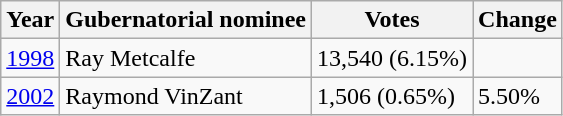<table class="wikitable">
<tr>
<th>Year</th>
<th>Gubernatorial nominee</th>
<th>Votes</th>
<th>Change</th>
</tr>
<tr>
<td><a href='#'>1998</a></td>
<td>Ray Metcalfe</td>
<td>13,540 (6.15%)</td>
<td></td>
</tr>
<tr>
<td><a href='#'>2002</a></td>
<td>Raymond VinZant</td>
<td>1,506 (0.65%)</td>
<td> 5.50%</td>
</tr>
</table>
